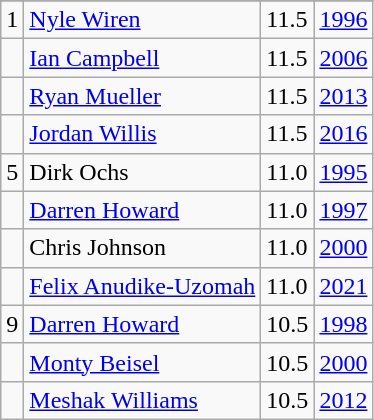<table class="wikitable">
<tr>
</tr>
<tr>
<td>1</td>
<td><a href='#'>Nyle Wiren</a></td>
<td>11.5</td>
<td><a href='#'>1996</a></td>
</tr>
<tr>
<td></td>
<td><a href='#'>Ian Campbell</a></td>
<td>11.5</td>
<td><a href='#'>2006</a></td>
</tr>
<tr>
<td></td>
<td><a href='#'>Ryan Mueller</a></td>
<td>11.5</td>
<td><a href='#'>2013</a></td>
</tr>
<tr>
<td></td>
<td><a href='#'>Jordan Willis</a></td>
<td>11.5</td>
<td><a href='#'>2016</a></td>
</tr>
<tr>
<td>5</td>
<td>Dirk Ochs</td>
<td>11.0</td>
<td><a href='#'>1995</a></td>
</tr>
<tr>
<td></td>
<td><a href='#'>Darren Howard</a></td>
<td>11.0</td>
<td><a href='#'>1997</a></td>
</tr>
<tr>
<td></td>
<td>Chris Johnson</td>
<td>11.0</td>
<td><a href='#'>2000</a></td>
</tr>
<tr>
<td></td>
<td><a href='#'>Felix Anudike-Uzomah</a></td>
<td>11.0</td>
<td><a href='#'>2021</a></td>
</tr>
<tr>
<td>9</td>
<td><a href='#'>Darren Howard</a></td>
<td>10.5</td>
<td><a href='#'>1998</a></td>
</tr>
<tr>
<td></td>
<td><a href='#'>Monty Beisel</a></td>
<td>10.5</td>
<td><a href='#'>2000</a></td>
</tr>
<tr>
<td></td>
<td><a href='#'>Meshak Williams</a></td>
<td>10.5</td>
<td><a href='#'>2012</a></td>
</tr>
</table>
